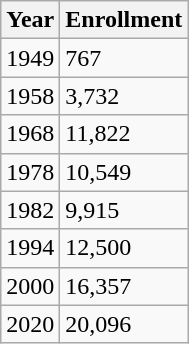<table class="wikitable">
<tr>
<th>Year</th>
<th>Enrollment</th>
</tr>
<tr>
<td>1949</td>
<td>767</td>
</tr>
<tr>
<td>1958</td>
<td>3,732</td>
</tr>
<tr>
<td>1968</td>
<td>11,822</td>
</tr>
<tr>
<td>1978</td>
<td>10,549</td>
</tr>
<tr>
<td>1982</td>
<td>9,915</td>
</tr>
<tr>
<td>1994</td>
<td>12,500</td>
</tr>
<tr>
<td>2000</td>
<td>16,357</td>
</tr>
<tr>
<td>2020</td>
<td>20,096</td>
</tr>
</table>
